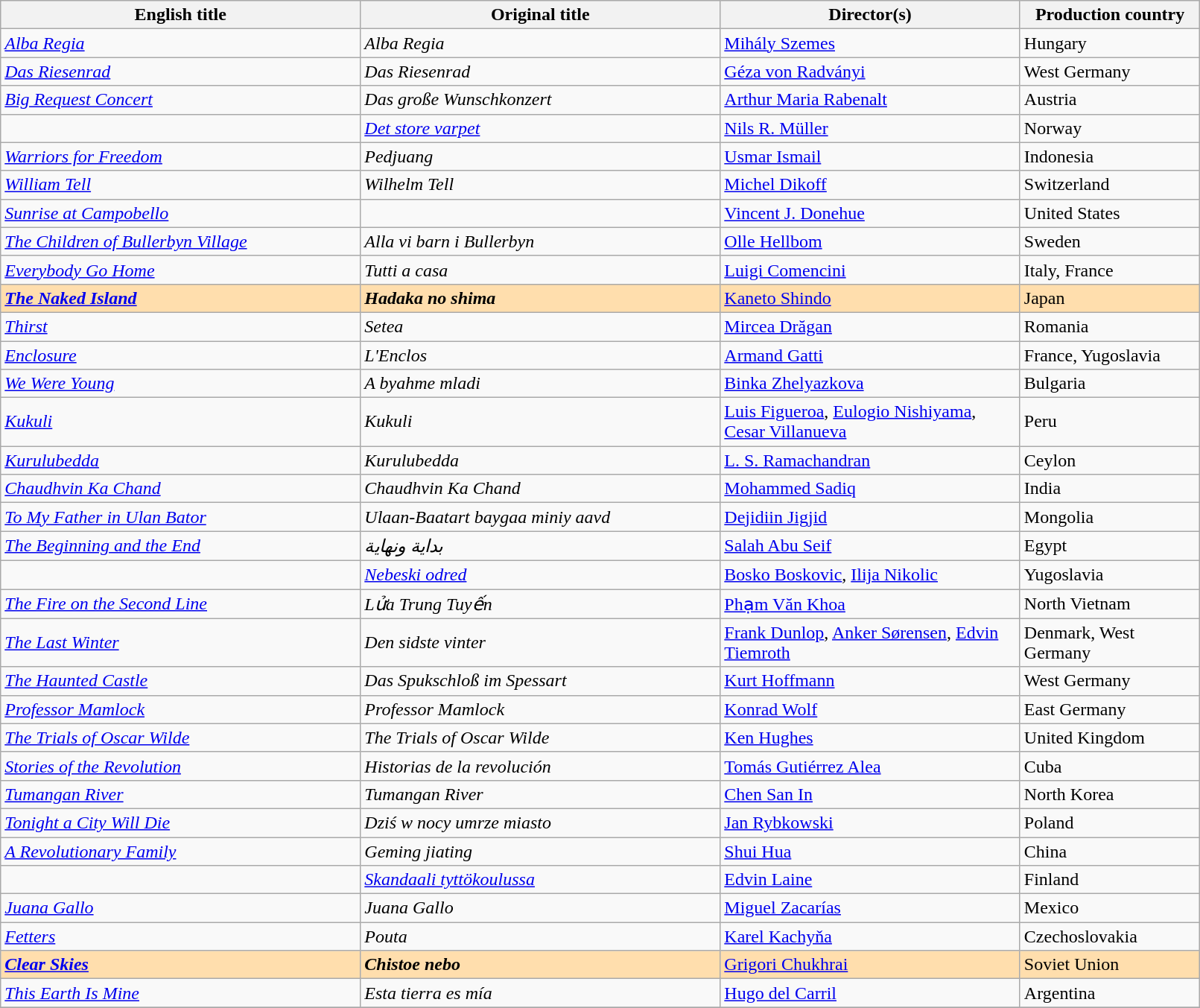<table class="sortable wikitable" width="85%" cellpadding="5">
<tr>
<th width="30%">English title</th>
<th width="30%">Original title</th>
<th width="25%">Director(s)</th>
<th width="15%">Production country</th>
</tr>
<tr>
<td><em><a href='#'>Alba Regia</a></em></td>
<td><em>Alba Regia</em></td>
<td><a href='#'>Mihály Szemes</a></td>
<td>Hungary</td>
</tr>
<tr>
<td><em><a href='#'>Das Riesenrad</a></em></td>
<td><em>Das Riesenrad</em></td>
<td><a href='#'>Géza von Radványi</a></td>
<td>West Germany</td>
</tr>
<tr>
<td><em><a href='#'>Big Request Concert</a></em></td>
<td><em>Das große Wunschkonzert</em></td>
<td><a href='#'>Arthur Maria Rabenalt</a></td>
<td>Austria</td>
</tr>
<tr>
<td></td>
<td><em><a href='#'>Det store varpet</a></em></td>
<td><a href='#'>Nils R. Müller</a></td>
<td>Norway</td>
</tr>
<tr>
<td><em><a href='#'>Warriors for Freedom</a></em></td>
<td><em>Pedjuang</em></td>
<td><a href='#'>Usmar Ismail</a></td>
<td>Indonesia</td>
</tr>
<tr>
<td><em><a href='#'>William Tell</a></em></td>
<td><em>Wilhelm Tell</em></td>
<td><a href='#'>Michel Dikoff</a></td>
<td>Switzerland</td>
</tr>
<tr>
<td><em><a href='#'>Sunrise at Campobello</a></em></td>
<td></td>
<td><a href='#'>Vincent J. Donehue</a></td>
<td>United States</td>
</tr>
<tr>
<td><em><a href='#'>The Children of Bullerbyn Village</a></em></td>
<td><em>Alla vi barn i Bullerbyn</em></td>
<td><a href='#'>Olle Hellbom</a></td>
<td>Sweden</td>
</tr>
<tr>
<td><em><a href='#'>Everybody Go Home</a></em></td>
<td><em>Tutti a casa</em></td>
<td><a href='#'>Luigi Comencini</a></td>
<td>Italy, France</td>
</tr>
<tr style="background:#FFDEAD;">
<td><strong><em><a href='#'>The Naked Island</a></em></strong></td>
<td><strong><em>Hadaka no shima</em></strong></td>
<td><a href='#'>Kaneto Shindo</a></td>
<td>Japan</td>
</tr>
<tr>
<td><em><a href='#'>Thirst</a></em></td>
<td><em>Setea</em></td>
<td><a href='#'>Mircea Drăgan</a></td>
<td>Romania</td>
</tr>
<tr>
<td><em><a href='#'>Enclosure</a></em></td>
<td><em>L'Enclos</em></td>
<td><a href='#'>Armand Gatti</a></td>
<td>France, Yugoslavia</td>
</tr>
<tr>
<td><em><a href='#'>We Were Young</a></em></td>
<td><em>A byahme mladi</em></td>
<td><a href='#'>Binka Zhelyazkova</a></td>
<td>Bulgaria</td>
</tr>
<tr>
<td><em><a href='#'>Kukuli</a></em></td>
<td><em>Kukuli</em></td>
<td><a href='#'>Luis Figueroa</a>, <a href='#'>Eulogio Nishiyama</a>, <a href='#'>Cesar Villanueva</a></td>
<td>Peru</td>
</tr>
<tr>
<td><em><a href='#'>Kurulubedda</a></em></td>
<td><em>Kurulubedda</em></td>
<td><a href='#'>L. S. Ramachandran</a></td>
<td>Ceylon</td>
</tr>
<tr>
<td><em><a href='#'>Chaudhvin Ka Chand</a></em></td>
<td><em>Chaudhvin Ka Chand</em></td>
<td><a href='#'>Mohammed Sadiq</a></td>
<td>India</td>
</tr>
<tr>
<td><em><a href='#'>To My Father in Ulan Bator</a></em></td>
<td><em>Ulaan-Baatart baygaa miniy aavd</em></td>
<td><a href='#'>Dejidiin Jigjid</a></td>
<td>Mongolia</td>
</tr>
<tr>
<td><em><a href='#'>The Beginning and the End</a></em></td>
<td><em>بداية ونهاية</em></td>
<td><a href='#'>Salah Abu Seif</a></td>
<td>Egypt</td>
</tr>
<tr>
<td></td>
<td><em><a href='#'>Nebeski odred</a></em></td>
<td><a href='#'>Bosko Boskovic</a>, <a href='#'>Ilija Nikolic</a></td>
<td>Yugoslavia</td>
</tr>
<tr>
<td><em><a href='#'>The Fire on the Second Line</a></em></td>
<td><em>Lửa Trung Tuyến</em></td>
<td><a href='#'>Phạm Văn Khoa</a></td>
<td>North Vietnam</td>
</tr>
<tr>
<td><em><a href='#'>The Last Winter</a></em></td>
<td><em>Den sidste vinter</em></td>
<td><a href='#'>Frank Dunlop</a>, <a href='#'>Anker Sørensen</a>, <a href='#'>Edvin Tiemroth</a></td>
<td>Denmark, West Germany</td>
</tr>
<tr>
<td><em><a href='#'>The Haunted Castle</a></em></td>
<td><em>Das Spukschloß im Spessart</em></td>
<td><a href='#'>Kurt Hoffmann</a></td>
<td>West Germany</td>
</tr>
<tr>
<td><em><a href='#'>Professor Mamlock</a></em></td>
<td><em>Professor Mamlock</em></td>
<td><a href='#'>Konrad Wolf</a></td>
<td>East Germany</td>
</tr>
<tr>
<td><em><a href='#'>The Trials of Oscar Wilde</a></em></td>
<td><em>The Trials of Oscar Wilde</em></td>
<td><a href='#'>Ken Hughes</a></td>
<td>United Kingdom</td>
</tr>
<tr>
<td><em><a href='#'>Stories of the Revolution</a></em></td>
<td><em>Historias de la revolución</em></td>
<td><a href='#'>Tomás Gutiérrez Alea</a></td>
<td>Cuba</td>
</tr>
<tr>
<td><em><a href='#'>Tumangan River</a></em></td>
<td><em>Tumangan River</em></td>
<td><a href='#'>Chen San In</a></td>
<td>North Korea</td>
</tr>
<tr>
<td><em><a href='#'>Tonight a City Will Die</a></em></td>
<td><em>Dziś w nocy umrze miasto</em></td>
<td><a href='#'>Jan Rybkowski</a></td>
<td>Poland</td>
</tr>
<tr>
<td><em><a href='#'>A Revolutionary Family</a></em></td>
<td><em>Geming jiating</em></td>
<td><a href='#'>Shui Hua</a></td>
<td>China</td>
</tr>
<tr>
<td></td>
<td><em><a href='#'>Skandaali tyttökoulussa</a></em></td>
<td><a href='#'>Edvin Laine</a></td>
<td>Finland</td>
</tr>
<tr>
<td><em><a href='#'>Juana Gallo</a></em></td>
<td><em>Juana Gallo</em></td>
<td><a href='#'>Miguel Zacarías</a></td>
<td>Mexico</td>
</tr>
<tr>
<td><em><a href='#'>Fetters</a></em></td>
<td><em>Pouta</em></td>
<td><a href='#'>Karel Kachyňa</a></td>
<td>Czechoslovakia</td>
</tr>
<tr style="background:#FFDEAD;">
<td><strong><em><a href='#'>Clear Skies</a></em></strong></td>
<td><strong><em>Chistoe nebo</em></strong></td>
<td><a href='#'>Grigori Chukhrai</a></td>
<td>Soviet Union</td>
</tr>
<tr>
<td><em><a href='#'>This Earth Is Mine</a></em></td>
<td><em>Esta tierra es mía</em></td>
<td><a href='#'>Hugo del Carril</a></td>
<td>Argentina</td>
</tr>
<tr>
</tr>
</table>
